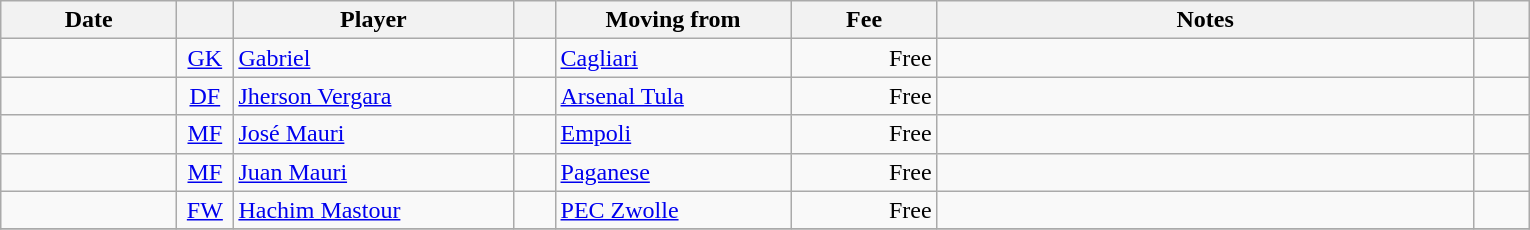<table class="wikitable sortable">
<tr>
<th style="width:110px">Date</th>
<th style="width:30px"></th>
<th style="width:180px">Player</th>
<th style="width:20px"></th>
<th style="width:150px">Moving from</th>
<th style="width:90px">Fee</th>
<th style="width:350px" class="unsortable">Notes</th>
<th style="width:30px"></th>
</tr>
<tr>
<td style="text-align:right"></td>
<td style="text-align:center"><a href='#'>GK</a></td>
<td> <a href='#'>Gabriel</a></td>
<td style="text-align:right"></td>
<td> <a href='#'>Cagliari</a></td>
<td style="text-align:right">Free</td>
<td style="text-align:center"></td>
<td></td>
</tr>
<tr>
<td style="text-align:right"></td>
<td style="text-align:center"><a href='#'>DF</a></td>
<td> <a href='#'>Jherson Vergara</a></td>
<td style="text-align:right"></td>
<td> <a href='#'>Arsenal Tula</a></td>
<td style="text-align:right">Free</td>
<td style="text-align:center"></td>
<td></td>
</tr>
<tr>
<td style="text-align:right"></td>
<td style="text-align:center"><a href='#'>MF</a></td>
<td>  <a href='#'>José Mauri</a></td>
<td style="text-align:right"></td>
<td> <a href='#'>Empoli</a></td>
<td style="text-align:right">Free</td>
<td style="text-align:center"></td>
<td></td>
</tr>
<tr>
<td style="text-align:right"></td>
<td style="text-align:center"><a href='#'>MF</a></td>
<td> <a href='#'>Juan Mauri</a></td>
<td style="text-align:right"></td>
<td> <a href='#'>Paganese</a></td>
<td style="text-align:right">Free</td>
<td style="text-align:center"></td>
<td></td>
</tr>
<tr>
<td style="text-align:right"></td>
<td style="text-align:center"><a href='#'>FW</a></td>
<td>  <a href='#'>Hachim Mastour</a></td>
<td style="text-align:right"></td>
<td> <a href='#'>PEC Zwolle</a></td>
<td style="text-align:right">Free</td>
<td style="text-align:center"></td>
<td></td>
</tr>
<tr>
</tr>
</table>
